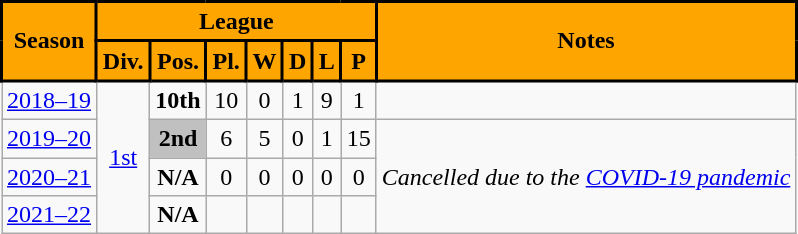<table class="wikitable" style="text-align:center;">
<tr style="background:#FDFD07;">
<th rowspan="2" ! style="background:#FFA500;  border:2px solid #000;" scope="col">Season</th>
<th colspan="7" ! style="background:#FFA500;  border:2px solid #000;" scope="col">League</th>
<th rowspan="2" ! style="background:#FFA500;  border:2px solid #000;" scope="col">Notes</th>
</tr>
<tr>
<th style="background:#FFA500; border:2px solid #000;" scope="col">Div.</th>
<th style="background:#FFA500; border:2px solid #000;" scope="col">Pos.</th>
<th style="background:#FFA500; border:2px solid #000;" scope="col">Pl.</th>
<th style="background:#FFA500; border:2px solid #000;" scope="col">W</th>
<th style="background:#FFA500; border:2px solid #000;" scope="col">D</th>
<th style="background:#FFA500; border:2px solid #000;" scope="col">L</th>
<th style="background:#FFA500; border:2px solid #000;" scope="col">P</th>
</tr>
<tr>
<td><a href='#'>2018–19</a></td>
<td rowspan="4"><a href='#'>1st</a></td>
<td><strong>10th</strong></td>
<td>10</td>
<td>0</td>
<td>1</td>
<td>9</td>
<td>1</td>
<td></td>
</tr>
<tr>
<td><a href='#'>2019–20</a></td>
<td style="background:silver;"><strong>2nd</strong></td>
<td>6</td>
<td>5</td>
<td>0</td>
<td>1</td>
<td>15</td>
<td rowspan="3"><em>Cancelled due to the <a href='#'>COVID-19 pandemic</a></em></td>
</tr>
<tr>
<td><a href='#'>2020–21</a></td>
<td><strong>N/A</strong></td>
<td>0</td>
<td>0</td>
<td>0</td>
<td>0</td>
<td>0</td>
</tr>
<tr>
<td><a href='#'>2021–22</a></td>
<td><strong>N/A</strong></td>
<td></td>
<td></td>
<td></td>
<td></td>
<td></td>
</tr>
</table>
